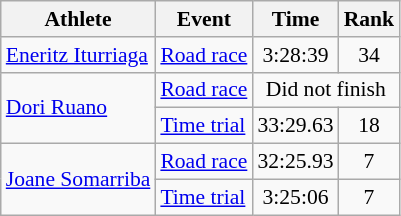<table class=wikitable style="font-size:90%">
<tr>
<th>Athlete</th>
<th>Event</th>
<th>Time</th>
<th>Rank</th>
</tr>
<tr align=center>
<td align=left><a href='#'>Eneritz Iturriaga</a></td>
<td align=left><a href='#'>Road race</a></td>
<td>3:28:39</td>
<td>34</td>
</tr>
<tr align=center>
<td align=left rowspan=2><a href='#'>Dori Ruano</a></td>
<td align=left><a href='#'>Road race</a></td>
<td colspan=2>Did not finish</td>
</tr>
<tr align=center>
<td align=left><a href='#'>Time trial</a></td>
<td>33:29.63</td>
<td>18</td>
</tr>
<tr align=center>
<td align=left rowspan=2><a href='#'>Joane Somarriba</a></td>
<td align=left><a href='#'>Road race</a></td>
<td>32:25.93</td>
<td>7</td>
</tr>
<tr align=center>
<td align=left><a href='#'>Time trial</a></td>
<td>3:25:06</td>
<td>7</td>
</tr>
</table>
